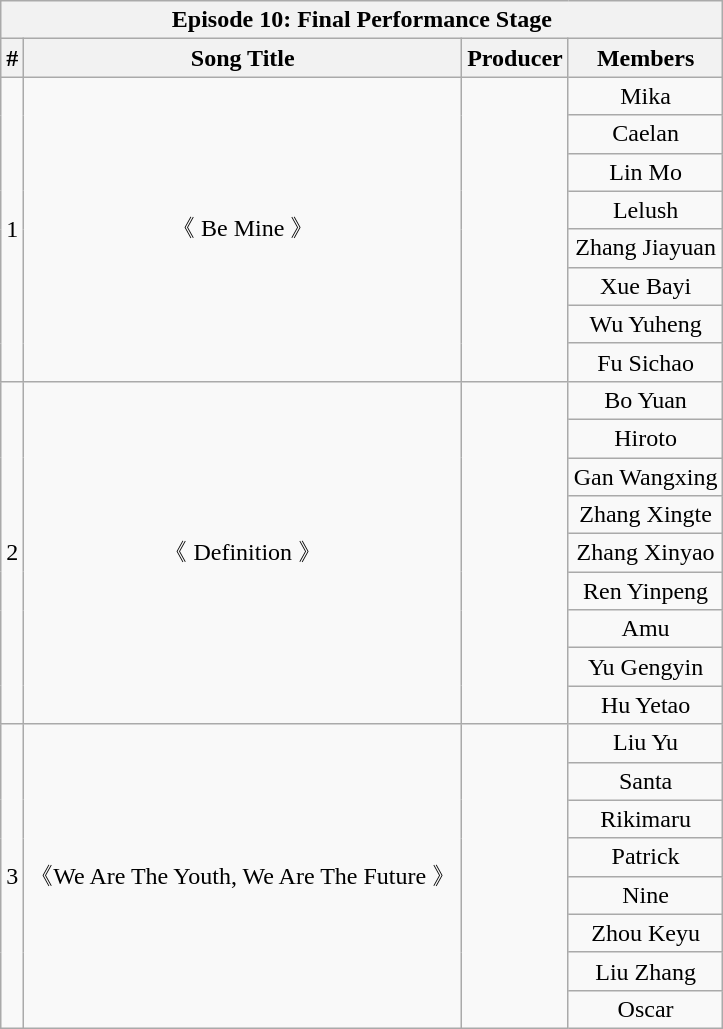<table class="wikitable" style="text-align:center;">
<tr>
<th colspan="4">Episode 10: Final Performance Stage</th>
</tr>
<tr>
<th>#</th>
<th>Song Title</th>
<th>Producer</th>
<th>Members</th>
</tr>
<tr>
<td rowspan="8">1</td>
<td rowspan="8">《 Be Mine 》</td>
<td rowspan="8"></td>
<td>Mika</td>
</tr>
<tr>
<td>Caelan</td>
</tr>
<tr>
<td>Lin Mo</td>
</tr>
<tr>
<td>Lelush</td>
</tr>
<tr>
<td>Zhang Jiayuan</td>
</tr>
<tr>
<td>Xue Bayi</td>
</tr>
<tr>
<td>Wu Yuheng</td>
</tr>
<tr>
<td>Fu Sichao</td>
</tr>
<tr>
<td rowspan="9">2</td>
<td rowspan="9">《 Definition 》</td>
<td rowspan="9"></td>
<td>Bo Yuan</td>
</tr>
<tr>
<td>Hiroto</td>
</tr>
<tr>
<td>Gan Wangxing</td>
</tr>
<tr>
<td>Zhang Xingte</td>
</tr>
<tr>
<td>Zhang Xinyao</td>
</tr>
<tr>
<td>Ren Yinpeng</td>
</tr>
<tr>
<td>Amu</td>
</tr>
<tr>
<td>Yu Gengyin</td>
</tr>
<tr>
<td>Hu Yetao</td>
</tr>
<tr>
<td rowspan="8">3</td>
<td rowspan="8">《We Are The Youth, We Are The Future 》</td>
<td rowspan="8"></td>
<td>Liu Yu</td>
</tr>
<tr>
<td>Santa</td>
</tr>
<tr>
<td>Rikimaru</td>
</tr>
<tr>
<td>Patrick</td>
</tr>
<tr>
<td>Nine</td>
</tr>
<tr>
<td>Zhou Keyu</td>
</tr>
<tr>
<td>Liu Zhang</td>
</tr>
<tr>
<td>Oscar</td>
</tr>
</table>
